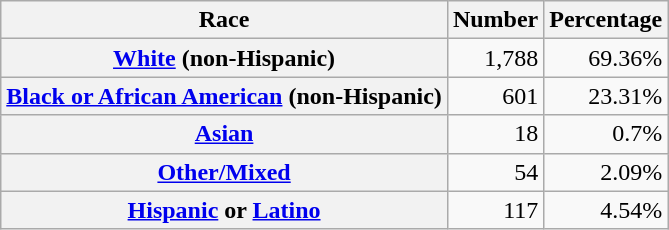<table class="wikitable" style="text-align:right">
<tr>
<th scope="col">Race</th>
<th scope="col">Number</th>
<th scope="col">Percentage</th>
</tr>
<tr>
<th scope="row"><a href='#'>White</a> (non-Hispanic)</th>
<td>1,788</td>
<td>69.36%</td>
</tr>
<tr>
<th scope="row"><a href='#'>Black or African American</a> (non-Hispanic)</th>
<td>601</td>
<td>23.31%</td>
</tr>
<tr>
<th scope="row"><a href='#'>Asian</a></th>
<td>18</td>
<td>0.7%</td>
</tr>
<tr>
<th scope="row"><a href='#'>Other/Mixed</a></th>
<td>54</td>
<td>2.09%</td>
</tr>
<tr>
<th scope="row"><a href='#'>Hispanic</a> or <a href='#'>Latino</a></th>
<td>117</td>
<td>4.54%</td>
</tr>
</table>
